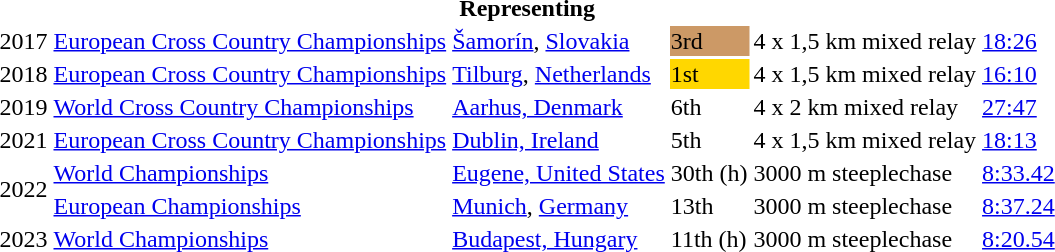<table>
<tr>
<th colspan="6">Representing </th>
</tr>
<tr>
<td>2017</td>
<td><a href='#'>European Cross Country Championships</a></td>
<td><a href='#'>Šamorín</a>, <a href='#'>Slovakia</a></td>
<td bgcolor=cc9966>3rd</td>
<td>4 x 1,5 km mixed relay</td>
<td><a href='#'>18:26</a></td>
</tr>
<tr>
<td>2018</td>
<td><a href='#'>European Cross Country Championships</a></td>
<td><a href='#'>Tilburg</a>, <a href='#'>Netherlands</a></td>
<td bgcolor=gold>1st</td>
<td>4 x 1,5 km mixed relay</td>
<td><a href='#'>16:10</a></td>
</tr>
<tr>
<td>2019</td>
<td><a href='#'>World Cross Country Championships</a></td>
<td><a href='#'>Aarhus, Denmark</a></td>
<td>6th</td>
<td>4 x 2 km mixed relay</td>
<td><a href='#'>27:47</a></td>
</tr>
<tr>
<td>2021</td>
<td><a href='#'>European Cross Country Championships</a></td>
<td><a href='#'>Dublin, Ireland</a></td>
<td>5th</td>
<td>4 x 1,5 km mixed relay</td>
<td><a href='#'>18:13</a></td>
</tr>
<tr>
<td rowspan=2>2022</td>
<td><a href='#'>World Championships</a></td>
<td><a href='#'>Eugene, United States</a></td>
<td>30th (h)</td>
<td>3000 m steeplechase</td>
<td><a href='#'>8:33.42</a></td>
</tr>
<tr>
<td><a href='#'>European Championships</a></td>
<td><a href='#'>Munich</a>, <a href='#'>Germany</a></td>
<td>13th</td>
<td>3000 m steeplechase</td>
<td><a href='#'>8:37.24</a></td>
</tr>
<tr>
<td>2023</td>
<td><a href='#'>World Championships</a></td>
<td><a href='#'>Budapest, Hungary</a></td>
<td>11th (h)</td>
<td>3000 m steeplechase</td>
<td><a href='#'>8:20.54</a></td>
</tr>
</table>
